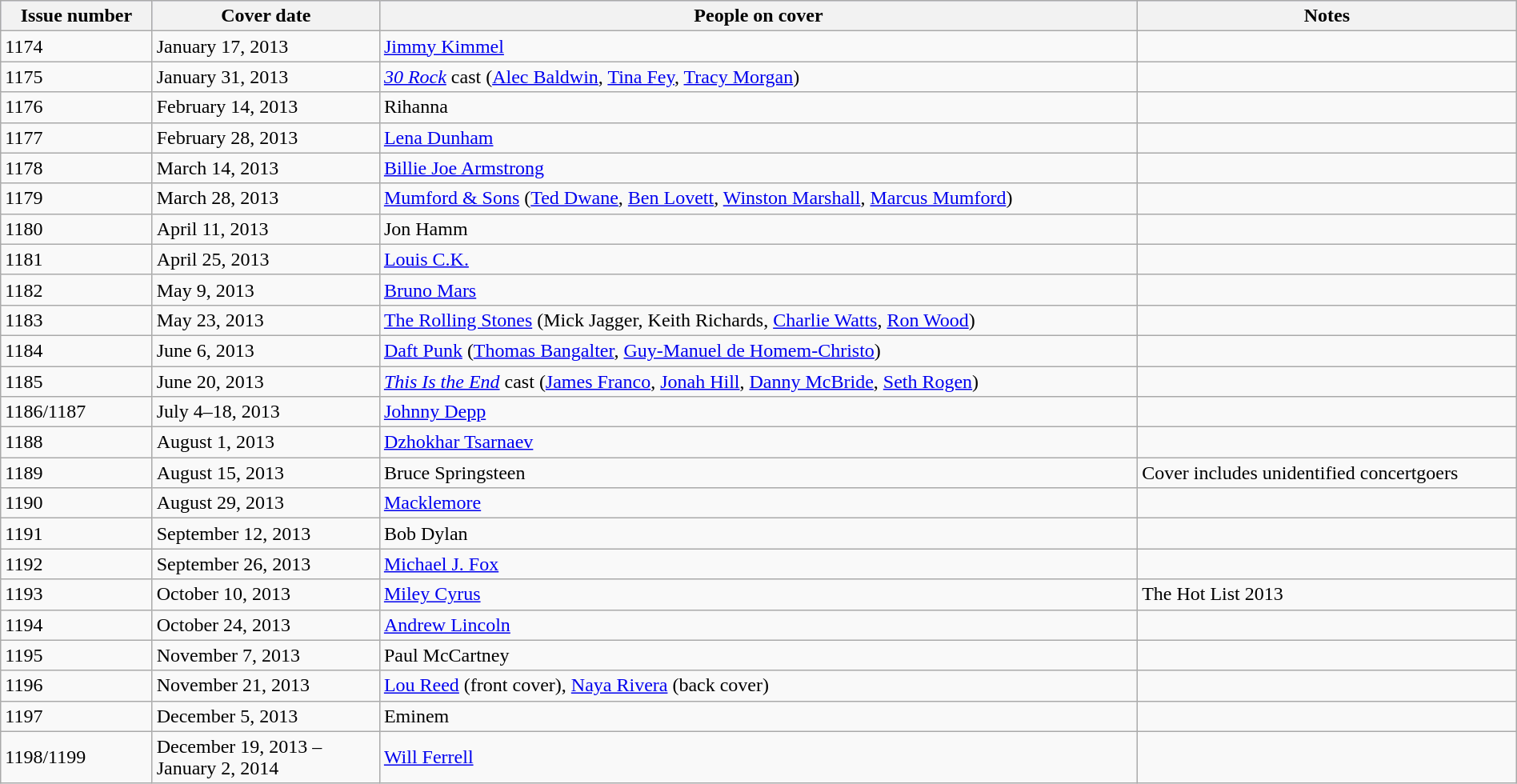<table class="wikitable sortable" style="margin:auto;width:100%;">
<tr style="background:#ccf;">
<th style="width:10%;">Issue number</th>
<th style="width:15%;">Cover date</th>
<th style="width:50%;">People on cover</th>
<th style="width:25%;">Notes</th>
</tr>
<tr>
<td>1174</td>
<td>January 17, 2013</td>
<td><a href='#'>Jimmy Kimmel</a></td>
<td></td>
</tr>
<tr>
<td>1175</td>
<td>January 31, 2013</td>
<td><em><a href='#'>30 Rock</a></em> cast (<a href='#'>Alec Baldwin</a>, <a href='#'>Tina Fey</a>, <a href='#'>Tracy Morgan</a>)</td>
<td></td>
</tr>
<tr>
<td>1176</td>
<td>February 14, 2013</td>
<td>Rihanna</td>
<td></td>
</tr>
<tr>
<td>1177</td>
<td>February 28, 2013</td>
<td><a href='#'>Lena Dunham</a></td>
<td></td>
</tr>
<tr>
<td>1178</td>
<td>March 14, 2013</td>
<td><a href='#'>Billie Joe Armstrong</a></td>
<td></td>
</tr>
<tr>
<td>1179</td>
<td>March 28, 2013</td>
<td><a href='#'>Mumford & Sons</a> (<a href='#'>Ted Dwane</a>, <a href='#'>Ben Lovett</a>, <a href='#'>Winston Marshall</a>, <a href='#'>Marcus Mumford</a>)</td>
<td></td>
</tr>
<tr>
<td>1180</td>
<td>April 11, 2013</td>
<td>Jon Hamm</td>
<td></td>
</tr>
<tr>
<td>1181</td>
<td>April 25, 2013</td>
<td><a href='#'>Louis C.K.</a></td>
<td></td>
</tr>
<tr>
<td>1182</td>
<td>May 9, 2013</td>
<td><a href='#'>Bruno Mars</a></td>
<td></td>
</tr>
<tr>
<td>1183</td>
<td>May 23, 2013</td>
<td><a href='#'>The Rolling Stones</a> (Mick Jagger, Keith Richards, <a href='#'>Charlie Watts</a>, <a href='#'>Ron Wood</a>)</td>
<td></td>
</tr>
<tr>
<td>1184</td>
<td>June 6, 2013</td>
<td><a href='#'>Daft Punk</a> (<a href='#'>Thomas Bangalter</a>, <a href='#'>Guy-Manuel de Homem-Christo</a>)</td>
<td></td>
</tr>
<tr>
<td>1185</td>
<td>June 20, 2013</td>
<td><em><a href='#'>This Is the End</a></em> cast (<a href='#'>James Franco</a>, <a href='#'>Jonah Hill</a>, <a href='#'>Danny McBride</a>, <a href='#'>Seth Rogen</a>)</td>
<td></td>
</tr>
<tr>
<td>1186/1187</td>
<td>July 4–18, 2013</td>
<td><a href='#'>Johnny Depp</a></td>
<td></td>
</tr>
<tr>
<td>1188</td>
<td>August 1, 2013</td>
<td><a href='#'>Dzhokhar Tsarnaev</a></td>
<td></td>
</tr>
<tr>
<td>1189</td>
<td>August 15, 2013</td>
<td>Bruce Springsteen</td>
<td>Cover includes unidentified concertgoers</td>
</tr>
<tr>
<td>1190</td>
<td>August 29, 2013</td>
<td><a href='#'>Macklemore</a></td>
<td></td>
</tr>
<tr>
<td>1191</td>
<td>September 12, 2013</td>
<td>Bob Dylan</td>
<td></td>
</tr>
<tr>
<td>1192</td>
<td>September 26, 2013</td>
<td><a href='#'>Michael J. Fox</a></td>
<td></td>
</tr>
<tr>
<td>1193</td>
<td>October 10, 2013</td>
<td><a href='#'>Miley Cyrus</a></td>
<td>The Hot List 2013</td>
</tr>
<tr>
<td>1194</td>
<td>October 24, 2013</td>
<td><a href='#'>Andrew Lincoln</a></td>
<td></td>
</tr>
<tr>
<td>1195</td>
<td>November 7, 2013</td>
<td>Paul McCartney</td>
<td></td>
</tr>
<tr>
<td>1196</td>
<td>November 21, 2013</td>
<td><a href='#'>Lou Reed</a> (front cover), <a href='#'>Naya Rivera</a> (back cover)</td>
<td></td>
</tr>
<tr>
<td>1197</td>
<td>December 5, 2013</td>
<td>Eminem</td>
<td></td>
</tr>
<tr>
<td>1198/1199</td>
<td>December 19, 2013 – January 2, 2014</td>
<td><a href='#'>Will Ferrell</a></td>
<td></td>
</tr>
</table>
